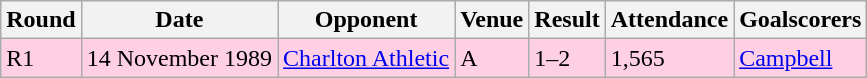<table class="wikitable">
<tr>
<th>Round</th>
<th>Date</th>
<th>Opponent</th>
<th>Venue</th>
<th>Result</th>
<th>Attendance</th>
<th>Goalscorers</th>
</tr>
<tr style="background:#ffd0e3;">
<td>R1</td>
<td>14 November 1989</td>
<td><a href='#'>Charlton Athletic</a></td>
<td>A</td>
<td>1–2</td>
<td>1,565</td>
<td><a href='#'>Campbell</a></td>
</tr>
</table>
